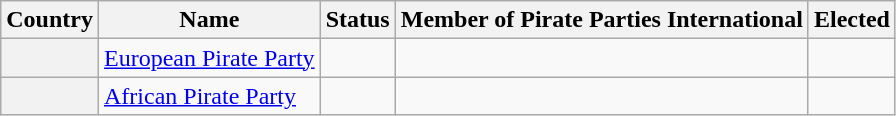<table class="wikitable sortable">
<tr>
<th>Country</th>
<th>Name</th>
<th>Status</th>
<th>Member of Pirate Parties International</th>
<th>Elected</th>
</tr>
<tr>
<th></th>
<td><a href='#'>European Pirate Party</a></td>
<td></td>
<td></td>
<td></td>
</tr>
<tr>
<th></th>
<td><a href='#'>African Pirate Party</a></td>
<td></td>
<td></td>
<td></td>
</tr>
</table>
